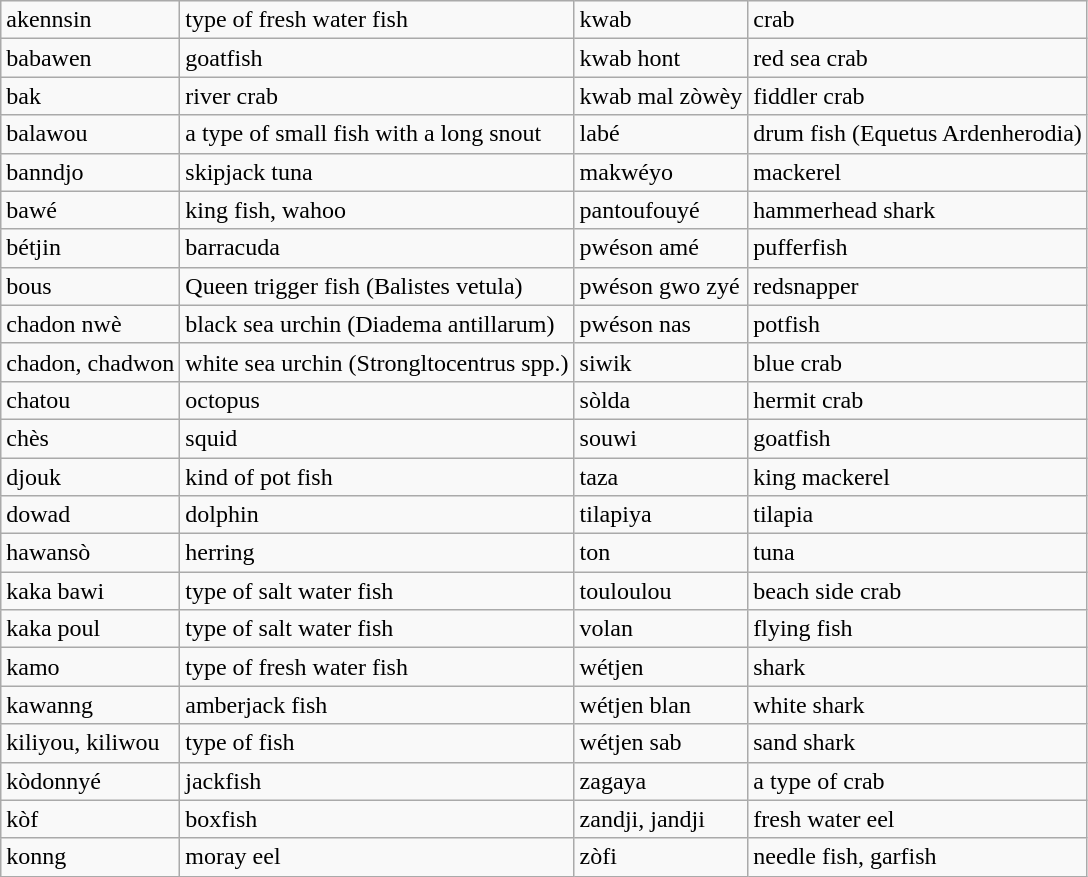<table class="wikitable">
<tr>
<td>akennsin</td>
<td>type of fresh water fish</td>
<td>kwab</td>
<td>crab</td>
</tr>
<tr>
<td>babawen</td>
<td>goatfish</td>
<td>kwab hont</td>
<td>red sea crab</td>
</tr>
<tr>
<td>bak</td>
<td>river crab</td>
<td>kwab mal zòwèy</td>
<td>fiddler crab</td>
</tr>
<tr>
<td>balawou</td>
<td>a type of small fish with a long snout</td>
<td>labé</td>
<td>drum fish (Equetus Ardenherodia)</td>
</tr>
<tr>
<td>banndjo</td>
<td>skipjack tuna</td>
<td>makwéyo</td>
<td>mackerel</td>
</tr>
<tr>
<td>bawé</td>
<td>king fish, wahoo</td>
<td>pantoufouyé</td>
<td>hammerhead shark</td>
</tr>
<tr>
<td>bétjin</td>
<td>barracuda</td>
<td>pwéson amé</td>
<td>pufferfish</td>
</tr>
<tr>
<td>bous</td>
<td>Queen trigger fish (Balistes vetula)</td>
<td>pwéson gwo zyé</td>
<td>redsnapper</td>
</tr>
<tr>
<td>chadon nwè</td>
<td>black sea urchin (Diadema antillarum)</td>
<td>pwéson nas</td>
<td>potfish</td>
</tr>
<tr>
<td>chadon, chadwon</td>
<td>white sea urchin (Strongltocentrus spp.)</td>
<td>siwik</td>
<td>blue crab</td>
</tr>
<tr>
<td>chatou</td>
<td>octopus</td>
<td>sòlda</td>
<td>hermit crab</td>
</tr>
<tr>
<td>chès</td>
<td>squid</td>
<td>souwi</td>
<td>goatfish</td>
</tr>
<tr>
<td>djouk</td>
<td>kind of pot fish</td>
<td>taza</td>
<td>king mackerel</td>
</tr>
<tr>
<td>dowad</td>
<td>dolphin</td>
<td>tilapiya</td>
<td>tilapia</td>
</tr>
<tr>
<td>hawansò</td>
<td>herring</td>
<td>ton</td>
<td>tuna</td>
</tr>
<tr>
<td>kaka bawi</td>
<td>type of salt water fish</td>
<td>touloulou</td>
<td>beach side crab</td>
</tr>
<tr>
<td>kaka poul</td>
<td>type of salt water fish</td>
<td>volan</td>
<td>flying fish</td>
</tr>
<tr>
<td>kamo</td>
<td>type of fresh water fish</td>
<td>wétjen</td>
<td>shark</td>
</tr>
<tr>
<td>kawanng</td>
<td>amberjack fish</td>
<td>wétjen blan</td>
<td>white shark</td>
</tr>
<tr>
<td>kiliyou, kiliwou</td>
<td>type of fish</td>
<td>wétjen sab</td>
<td>sand shark</td>
</tr>
<tr>
<td>kòdonnyé</td>
<td>jackfish</td>
<td>zagaya</td>
<td>a type of crab</td>
</tr>
<tr>
<td>kòf</td>
<td>boxfish</td>
<td>zandji, jandji</td>
<td>fresh water eel</td>
</tr>
<tr>
<td>konng</td>
<td>moray eel</td>
<td>zòfi</td>
<td>needle fish, garfish</td>
</tr>
</table>
